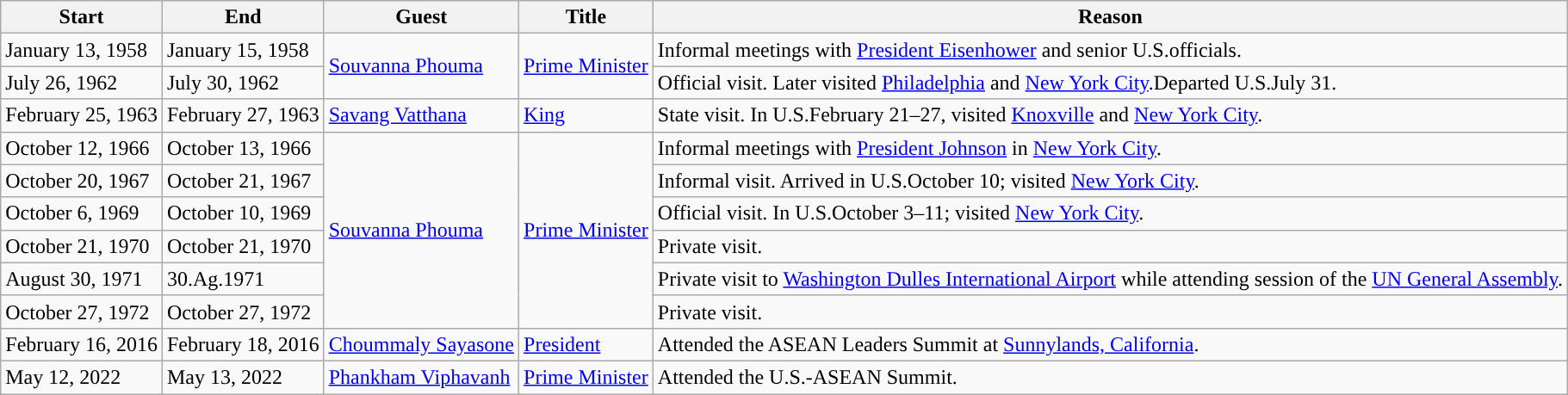<table class="wikitable sortable">
<tr>
<th>Start</th>
<th>End</th>
<th>Guest</th>
<th>Title</th>
<th>Reason</th>
</tr>
<tr>
<td>January 13, 1958</td>
<td>January 15, 1958</td>
<td rowspan=2><a href='#'>Souvanna Phouma</a></td>
<td rowspan=2><a href='#'>Prime Minister</a></td>
<td>Informal meetings with <a href='#'>President Eisenhower</a> and senior U.S.officials.</td>
</tr>
<tr>
<td>July 26, 1962</td>
<td>July 30, 1962</td>
<td>Official visit. Later visited <a href='#'>Philadelphia</a> and <a href='#'>New York City</a>.Departed U.S.July 31.</td>
</tr>
<tr>
<td>February 25, 1963</td>
<td>February 27, 1963</td>
<td><a href='#'>Savang Vatthana</a></td>
<td><a href='#'>King</a></td>
<td>State visit. In U.S.February 21–27, visited <a href='#'>Knoxville</a> and <a href='#'>New York City</a>.</td>
</tr>
<tr>
<td>October 12, 1966</td>
<td>October 13, 1966</td>
<td rowspan=6><a href='#'>Souvanna Phouma</a></td>
<td rowspan=6><a href='#'>Prime Minister</a></td>
<td>Informal meetings with <a href='#'>President Johnson</a> in <a href='#'>New York City</a>.</td>
</tr>
<tr>
<td>October 20, 1967</td>
<td>October 21, 1967</td>
<td>Informal visit. Arrived in U.S.October 10; visited <a href='#'>New York City</a>.</td>
</tr>
<tr>
<td>October 6, 1969</td>
<td>October 10, 1969</td>
<td>Official visit. In U.S.October 3–11; visited <a href='#'>New York City</a>.</td>
</tr>
<tr>
<td>October 21, 1970</td>
<td>October 21, 1970</td>
<td>Private visit.</td>
</tr>
<tr>
<td>August 30, 1971</td>
<td>30.Ag.1971</td>
<td>Private visit to <a href='#'>Washington Dulles International Airport</a> while attending session of the <a href='#'>UN General Assembly</a>.</td>
</tr>
<tr>
<td>October 27, 1972</td>
<td>October 27, 1972</td>
<td>Private visit.</td>
</tr>
<tr>
<td>February 16, 2016</td>
<td>February 18, 2016</td>
<td><a href='#'>Choummaly Sayasone</a></td>
<td><a href='#'>President</a></td>
<td>Attended the ASEAN Leaders Summit at <a href='#'>Sunnylands, California</a>.</td>
</tr>
<tr>
<td>May 12, 2022</td>
<td>May 13, 2022</td>
<td><a href='#'>Phankham Viphavanh</a></td>
<td><a href='#'>Prime Minister</a></td>
<td>Attended the U.S.-ASEAN Summit.</td>
</tr>
</table>
